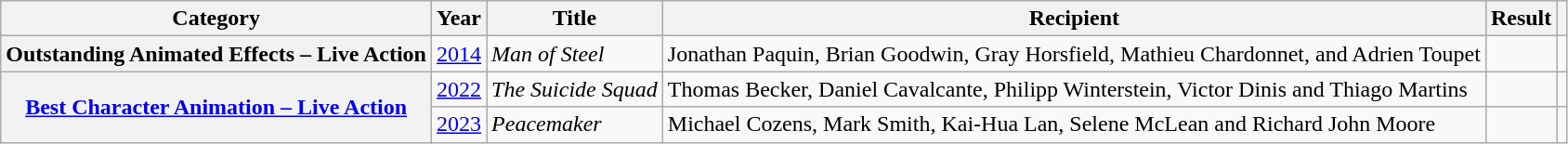<table class="wikitable plainrowheaders">
<tr>
<th scope="col">Category</th>
<th scope="col">Year</th>
<th scope="col">Title</th>
<th scope="col">Recipient</th>
<th scope="col">Result</th>
<th scope="col" class="unsortable"></th>
</tr>
<tr>
<th scope="row">Outstanding Animated Effects – Live Action</th>
<td><a href='#'>2014</a></td>
<td><em>Man of Steel</em></td>
<td>Jonathan Paquin, Brian Goodwin, Gray Horsfield, Mathieu Chardonnet, and Adrien Toupet</td>
<td></td>
<td style="text-align:center;"></td>
</tr>
<tr>
<th rowspan="2" scope="rowgroup"><a href='#'>Best Character Animation – Live Action</a></th>
<td><a href='#'>2022</a></td>
<td><em>The Suicide Squad</em></td>
<td>Thomas Becker, Daniel Cavalcante, Philipp Winterstein, Victor Dinis and Thiago Martins</td>
<td></td>
<td style="text-align:center;"></td>
</tr>
<tr>
<td><a href='#'>2023</a></td>
<td><em>Peacemaker</em></td>
<td>Michael Cozens, Mark Smith, Kai-Hua Lan, Selene McLean and Richard John Moore</td>
<td></td>
<td style="text-align:center;"></td>
</tr>
</table>
